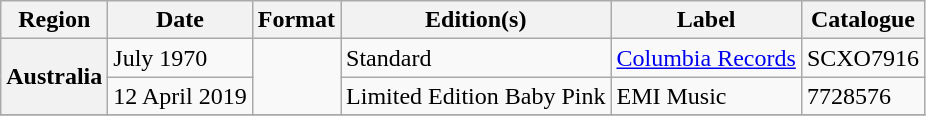<table class="wikitable plainrowheaders">
<tr>
<th scope="col">Region</th>
<th scope="col">Date</th>
<th scope="col">Format</th>
<th scope="col">Edition(s)</th>
<th scope="col">Label</th>
<th scope="col">Catalogue</th>
</tr>
<tr>
<th scope="row" rowspan="2">Australia</th>
<td>July 1970</td>
<td rowspan="2"></td>
<td>Standard</td>
<td><a href='#'>Columbia Records</a></td>
<td>SCXO7916</td>
</tr>
<tr>
<td>12 April 2019</td>
<td>Limited Edition Baby Pink</td>
<td>EMI Music</td>
<td>7728576</td>
</tr>
<tr>
</tr>
</table>
